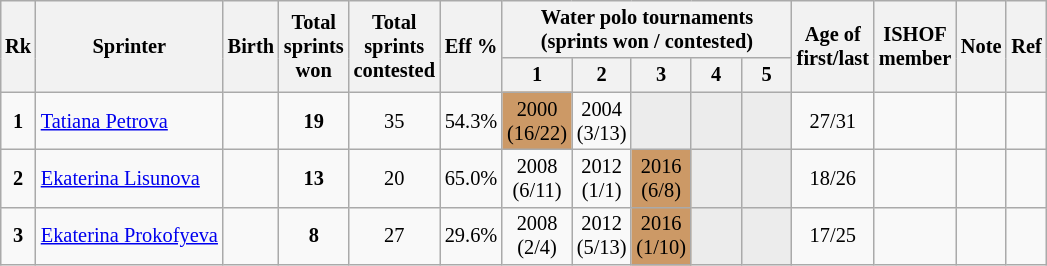<table class="wikitable sortable" style="text-align: center; font-size: 85%; margin-left: 1em;">
<tr>
<th rowspan="2">Rk</th>
<th rowspan="2">Sprinter</th>
<th rowspan="2">Birth</th>
<th rowspan="2">Total<br>sprints<br>won</th>
<th rowspan="2">Total<br>sprints<br>contested</th>
<th rowspan="2">Eff %</th>
<th colspan="5">Water polo tournaments<br>(sprints won / contested)</th>
<th rowspan="2">Age of<br>first/last</th>
<th rowspan="2">ISHOF<br>member</th>
<th rowspan="2">Note</th>
<th rowspan="2" class="unsortable">Ref</th>
</tr>
<tr>
<th>1</th>
<th style="width: 2em;" class="unsortable">2</th>
<th style="width: 2em;" class="unsortable">3</th>
<th style="width: 2em;" class="unsortable">4</th>
<th style="width: 2em;" class="unsortable">5</th>
</tr>
<tr>
<td><strong>1</strong></td>
<td style="text-align: left;" data-sort-value="Petrova, Tatiana"><a href='#'>Tatiana Petrova</a></td>
<td></td>
<td><strong>19</strong></td>
<td>35</td>
<td>54.3%</td>
<td style="background-color: #cc9966;">2000<br>(16/22)</td>
<td>2004<br>(3/13)</td>
<td style="background-color: #ececec;"></td>
<td style="background-color: #ececec;"></td>
<td style="background-color: #ececec;"></td>
<td>27/31</td>
<td></td>
<td style="text-align: left;"></td>
<td></td>
</tr>
<tr>
<td><strong>2</strong></td>
<td style="text-align: left;" data-sort-value="Lisunova, Ekaterina"><a href='#'>Ekaterina Lisunova</a></td>
<td></td>
<td><strong>13</strong></td>
<td>20</td>
<td>65.0%</td>
<td>2008<br>(6/11)</td>
<td>2012<br>(1/1)</td>
<td style="background-color: #cc9966;">2016<br>(6/8)</td>
<td style="background-color: #ececec;"></td>
<td style="background-color: #ececec;"></td>
<td>18/26</td>
<td></td>
<td style="text-align: left;"></td>
<td></td>
</tr>
<tr>
<td><strong>3</strong></td>
<td style="text-align: left;" data-sort-value="Prokofyeva, Ekaterina"><a href='#'>Ekaterina Prokofyeva</a></td>
<td></td>
<td><strong>8</strong></td>
<td>27</td>
<td>29.6%</td>
<td>2008<br>(2/4)</td>
<td>2012<br>(5/13)</td>
<td style="background-color: #cc9966;">2016<br>(1/10)</td>
<td style="background-color: #ececec;"></td>
<td style="background-color: #ececec;"></td>
<td>17/25</td>
<td></td>
<td style="text-align: left;"></td>
<td></td>
</tr>
</table>
